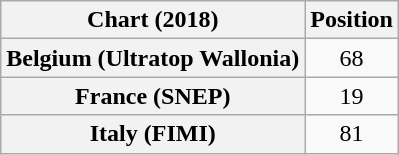<table class="wikitable sortable plainrowheaders" style="text-align:center">
<tr>
<th scope="col">Chart (2018)</th>
<th scope="col">Position</th>
</tr>
<tr>
<th scope="row">Belgium (Ultratop Wallonia)</th>
<td>68</td>
</tr>
<tr>
<th scope="row">France (SNEP)</th>
<td>19</td>
</tr>
<tr>
<th scope="row">Italy (FIMI)</th>
<td>81</td>
</tr>
</table>
